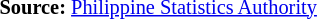<table style="font-size:85%;" '|>
<tr>
<td><br><p>
<strong>Source:</strong> <a href='#'>Philippine Statistics Authority</a>
</p></td>
</tr>
</table>
